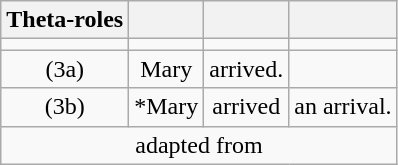<table class="wikitable" style="text-align: center">
<tr>
<th>Theta-roles</th>
<th><THEME></th>
<th></th>
<th></th>
</tr>
<tr>
<td></td>
<td></td>
<td></td>
<td></td>
</tr>
<tr>
<td>(3a)</td>
<td>Mary</td>
<td>arrived.</td>
<td></td>
</tr>
<tr>
<td>(3b)</td>
<td>*Mary</td>
<td>arrived</td>
<td>an arrival.</td>
</tr>
<tr>
<td colspan="4">adapted from </td>
</tr>
</table>
